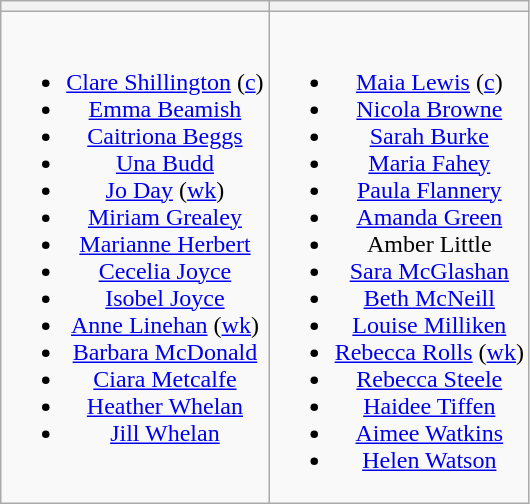<table class="wikitable" style="text-align:center">
<tr>
<th></th>
<th></th>
</tr>
<tr style="vertical-align:top">
<td><br><ul><li><a href='#'>Clare Shillington</a> (<a href='#'>c</a>)</li><li><a href='#'>Emma Beamish</a></li><li><a href='#'>Caitriona Beggs</a></li><li><a href='#'>Una Budd</a></li><li><a href='#'>Jo Day</a> (<a href='#'>wk</a>)</li><li><a href='#'>Miriam Grealey</a></li><li><a href='#'>Marianne Herbert</a></li><li><a href='#'>Cecelia Joyce</a></li><li><a href='#'>Isobel Joyce</a></li><li><a href='#'>Anne Linehan</a> (<a href='#'>wk</a>)</li><li><a href='#'>Barbara McDonald</a></li><li><a href='#'>Ciara Metcalfe</a></li><li><a href='#'>Heather Whelan</a></li><li><a href='#'>Jill Whelan</a></li></ul></td>
<td><br><ul><li><a href='#'>Maia Lewis</a> (<a href='#'>c</a>)</li><li><a href='#'>Nicola Browne</a></li><li><a href='#'>Sarah Burke</a></li><li><a href='#'>Maria Fahey</a></li><li><a href='#'>Paula Flannery</a></li><li><a href='#'>Amanda Green</a></li><li>Amber Little</li><li><a href='#'>Sara McGlashan</a></li><li><a href='#'>Beth McNeill</a></li><li><a href='#'>Louise Milliken</a></li><li><a href='#'>Rebecca Rolls</a> (<a href='#'>wk</a>)</li><li><a href='#'>Rebecca Steele</a></li><li><a href='#'>Haidee Tiffen</a></li><li><a href='#'>Aimee Watkins</a></li><li><a href='#'>Helen Watson</a></li></ul></td>
</tr>
</table>
